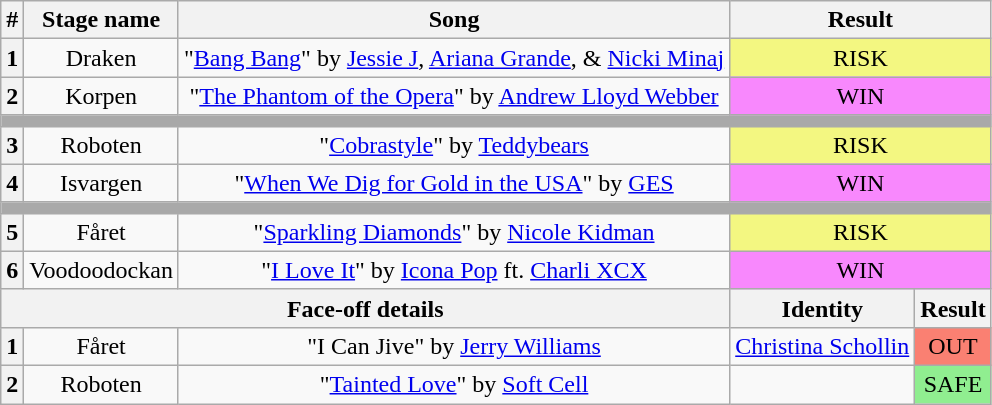<table class="wikitable plainrowheaders" style="text-align: center;">
<tr>
<th>#</th>
<th>Stage name</th>
<th>Song</th>
<th colspan=2>Result</th>
</tr>
<tr>
<th>1</th>
<td>Draken</td>
<td>"<a href='#'>Bang Bang</a>" by <a href='#'>Jessie J</a>, <a href='#'>Ariana Grande</a>, & <a href='#'>Nicki Minaj</a></td>
<td colspan=2 bgcolor="#F3F781">RISK</td>
</tr>
<tr>
<th>2</th>
<td>Korpen</td>
<td>"<a href='#'>The Phantom of the Opera</a>" by <a href='#'>Andrew Lloyd Webber</a></td>
<td colspan=2 bgcolor="F888FD">WIN</td>
</tr>
<tr>
<td colspan="5" style="background:darkgray"></td>
</tr>
<tr>
<th>3</th>
<td>Roboten</td>
<td>"<a href='#'>Cobrastyle</a>" by <a href='#'>Teddybears</a></td>
<td colspan=2 bgcolor="#F3F781">RISK</td>
</tr>
<tr>
<th>4</th>
<td>Isvargen</td>
<td>"<a href='#'>When We Dig for Gold in the USA</a>" by <a href='#'>GES</a></td>
<td colspan=2 bgcolor="F888FD">WIN</td>
</tr>
<tr>
<td colspan="5" style="background:darkgray"></td>
</tr>
<tr>
<th>5</th>
<td>Fåret</td>
<td>"<a href='#'>Sparkling Diamonds</a>" by <a href='#'>Nicole Kidman</a></td>
<td colspan=2 bgcolor="#F3F781">RISK</td>
</tr>
<tr>
<th>6</th>
<td>Voodoodockan</td>
<td>"<a href='#'>I Love It</a>" by <a href='#'>Icona Pop</a> ft. <a href='#'>Charli XCX</a></td>
<td colspan=2 bgcolor="F888FD">WIN</td>
</tr>
<tr>
<th colspan="3">Face-off details</th>
<th>Identity</th>
<th>Result</th>
</tr>
<tr>
<th>1</th>
<td>Fåret</td>
<td>"I Can Jive" by <a href='#'>Jerry Williams</a></td>
<td><a href='#'>Christina Schollin</a></td>
<td bgcolor=salmon>OUT</td>
</tr>
<tr>
<th>2</th>
<td>Roboten</td>
<td>"<a href='#'>Tainted Love</a>" by <a href='#'>Soft Cell</a></td>
<td></td>
<td bgcolor=lightgreen>SAFE</td>
</tr>
</table>
